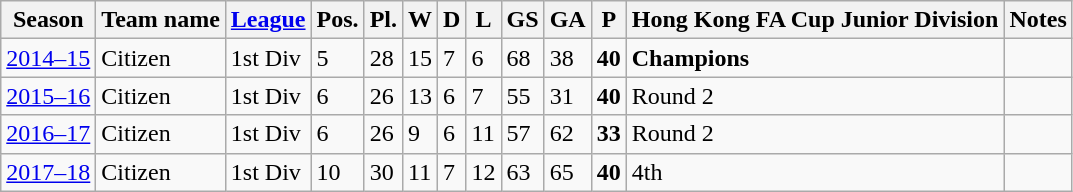<table class="wikitable">
<tr>
<th>Season</th>
<th>Team name</th>
<th><a href='#'>League</a></th>
<th>Pos.</th>
<th>Pl.</th>
<th>W</th>
<th>D</th>
<th>L</th>
<th>GS</th>
<th>GA</th>
<th>P</th>
<th>Hong Kong FA Cup Junior Division</th>
<th>Notes</th>
</tr>
<tr>
<td><a href='#'>2014–15</a></td>
<td>Citizen</td>
<td>1st Div</td>
<td>5</td>
<td>28</td>
<td>15</td>
<td>7</td>
<td>6</td>
<td>68</td>
<td>38</td>
<td><strong>40</strong></td>
<td><strong>Champions</strong></td>
<td></td>
</tr>
<tr>
<td><a href='#'>2015–16</a></td>
<td>Citizen</td>
<td>1st Div</td>
<td>6</td>
<td>26</td>
<td>13</td>
<td>6</td>
<td>7</td>
<td>55</td>
<td>31</td>
<td><strong>40</strong></td>
<td>Round 2</td>
<td></td>
</tr>
<tr>
<td><a href='#'>2016–17</a></td>
<td>Citizen</td>
<td>1st Div</td>
<td>6</td>
<td>26</td>
<td>9</td>
<td>6</td>
<td>11</td>
<td>57</td>
<td>62</td>
<td><strong>33</strong></td>
<td>Round 2</td>
<td></td>
</tr>
<tr>
<td><a href='#'>2017–18</a></td>
<td>Citizen</td>
<td>1st Div</td>
<td>10</td>
<td>30</td>
<td>11</td>
<td>7</td>
<td>12</td>
<td>63</td>
<td>65</td>
<td><strong>40</strong></td>
<td>4th</td>
<td></td>
</tr>
</table>
